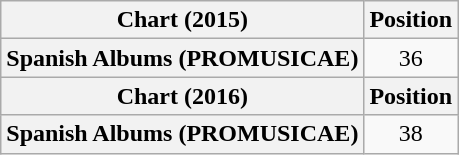<table class="wikitable plainrowheaders" style="text-align:center">
<tr>
<th scope="col">Chart (2015)</th>
<th scope="col">Position</th>
</tr>
<tr>
<th scope="row">Spanish Albums (PROMUSICAE)</th>
<td>36</td>
</tr>
<tr>
<th scope="col">Chart (2016)</th>
<th scope="col">Position</th>
</tr>
<tr>
<th scope="row">Spanish Albums (PROMUSICAE)</th>
<td>38</td>
</tr>
</table>
